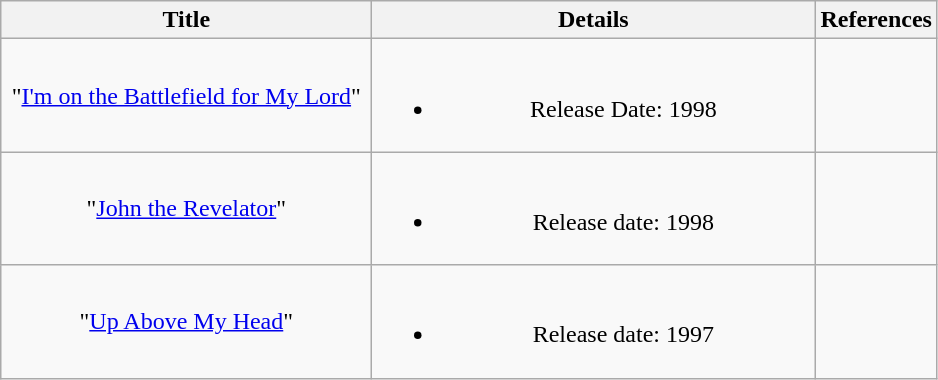<table class="wikitable" style="text-align:center;">
<tr>
<th style="width:15em;">Title</th>
<th style="width:18em;">Details</th>
<th>References</th>
</tr>
<tr>
<td>"<a href='#'>I'm on the Battlefield for My Lord</a>"</td>
<td><br><ul><li>Release Date: 1998</li></ul></td>
<td></td>
</tr>
<tr>
<td>"<a href='#'>John the Revelator</a>"</td>
<td><br><ul><li>Release date: 1998</li></ul></td>
<td></td>
</tr>
<tr>
<td>"<a href='#'>Up Above My Head</a>"</td>
<td><br><ul><li>Release date: 1997</li></ul></td>
<td></td>
</tr>
</table>
